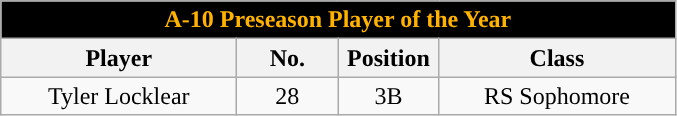<table class="wikitable" style="text-align:center">
<tr>
<td colspan="5" style= "background: #000000; color:#FFB300"><strong>A-10 Preseason Player of the Year</strong></td>
</tr>
<tr>
<th style="width:150px; ">Player</th>
<th style="width:60px; ">No.</th>
<th style="width:60px; ">Position</th>
<th style="width:150px; ">Class</th>
</tr>
<tr>
<td>Tyler Locklear</td>
<td>28</td>
<td>3B</td>
<td>RS Sophomore</td>
</tr>
</table>
